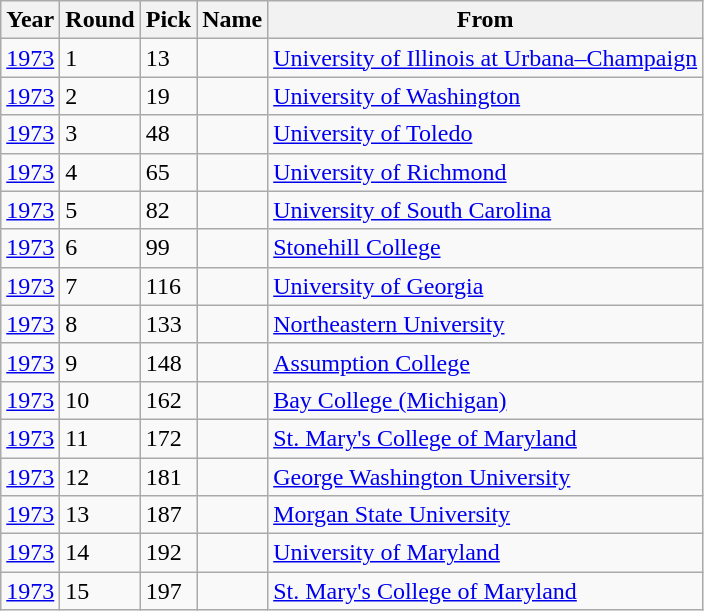<table class="wikitable sortable">
<tr>
<th>Year</th>
<th>Round</th>
<th>Pick</th>
<th>Name</th>
<th>From</th>
</tr>
<tr>
<td><a href='#'>1973</a></td>
<td>1</td>
<td>13</td>
<td></td>
<td><a href='#'>University of Illinois at Urbana–Champaign</a></td>
</tr>
<tr>
<td><a href='#'>1973</a></td>
<td>2</td>
<td>19</td>
<td></td>
<td><a href='#'>University of Washington</a></td>
</tr>
<tr>
<td><a href='#'>1973</a></td>
<td>3</td>
<td>48</td>
<td></td>
<td><a href='#'>University of Toledo</a></td>
</tr>
<tr>
<td><a href='#'>1973</a></td>
<td>4</td>
<td>65</td>
<td></td>
<td><a href='#'>University of Richmond</a></td>
</tr>
<tr>
<td><a href='#'>1973</a></td>
<td>5</td>
<td>82</td>
<td></td>
<td><a href='#'>University of South Carolina</a></td>
</tr>
<tr>
<td><a href='#'>1973</a></td>
<td>6</td>
<td>99</td>
<td></td>
<td><a href='#'>Stonehill College</a></td>
</tr>
<tr>
<td><a href='#'>1973</a></td>
<td>7</td>
<td>116</td>
<td></td>
<td><a href='#'>University of Georgia</a></td>
</tr>
<tr>
<td><a href='#'>1973</a></td>
<td>8</td>
<td>133</td>
<td></td>
<td><a href='#'>Northeastern University</a></td>
</tr>
<tr>
<td><a href='#'>1973</a></td>
<td>9</td>
<td>148</td>
<td></td>
<td><a href='#'>Assumption College</a></td>
</tr>
<tr>
<td><a href='#'>1973</a></td>
<td>10</td>
<td>162</td>
<td></td>
<td><a href='#'>Bay College (Michigan)</a></td>
</tr>
<tr>
<td><a href='#'>1973</a></td>
<td>11</td>
<td>172</td>
<td></td>
<td><a href='#'>St. Mary's College of Maryland</a></td>
</tr>
<tr>
<td><a href='#'>1973</a></td>
<td>12</td>
<td>181</td>
<td></td>
<td><a href='#'>George Washington University</a></td>
</tr>
<tr>
<td><a href='#'>1973</a></td>
<td>13</td>
<td>187</td>
<td></td>
<td><a href='#'>Morgan State University</a></td>
</tr>
<tr>
<td><a href='#'>1973</a></td>
<td>14</td>
<td>192</td>
<td></td>
<td><a href='#'>University of Maryland</a></td>
</tr>
<tr>
<td><a href='#'>1973</a></td>
<td>15</td>
<td>197</td>
<td></td>
<td><a href='#'>St. Mary's College of Maryland</a></td>
</tr>
</table>
